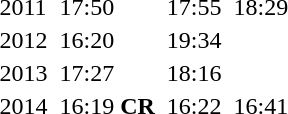<table>
<tr>
<td>2011</td>
<td></td>
<td>17:50</td>
<td></td>
<td>17:55</td>
<td></td>
<td>18:29</td>
</tr>
<tr>
<td>2012</td>
<td></td>
<td>16:20</td>
<td></td>
<td>19:34</td>
<td></td>
<td></td>
</tr>
<tr>
<td>2013</td>
<td></td>
<td>17:27</td>
<td></td>
<td>18:16</td>
<td></td>
<td></td>
</tr>
<tr>
<td>2014</td>
<td></td>
<td>16:19 <strong>CR</strong></td>
<td></td>
<td>16:22</td>
<td></td>
<td>16:41</td>
</tr>
</table>
